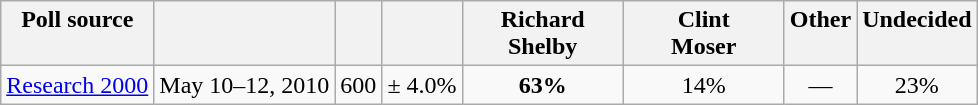<table class="wikitable" style="text-align:center">
<tr valign=top>
<th>Poll source</th>
<th></th>
<th></th>
<th></th>
<th style="width:100px;">Richard<br>Shelby</th>
<th style="width:100px;">Clint<br>Moser</th>
<th>Other</th>
<th>Undecided</th>
</tr>
<tr>
<td><a href='#'>Research 2000</a></td>
<td>May 10–12, 2010</td>
<td>600</td>
<td>± 4.0%</td>
<td><strong>63%</strong></td>
<td>14%</td>
<td>—</td>
<td>23%</td>
</tr>
</table>
